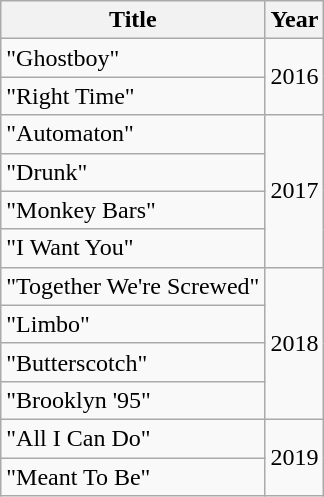<table class="wikitable">
<tr>
<th>Title</th>
<th>Year</th>
</tr>
<tr>
<td>"Ghostboy"</td>
<td rowspan="2">2016</td>
</tr>
<tr>
<td>"Right Time"</td>
</tr>
<tr>
<td>"Automaton"</td>
<td rowspan="4">2017</td>
</tr>
<tr>
<td>"Drunk"</td>
</tr>
<tr>
<td>"Monkey Bars"</td>
</tr>
<tr>
<td>"I Want You"</td>
</tr>
<tr>
<td>"Together We're Screwed"</td>
<td rowspan="4">2018</td>
</tr>
<tr>
<td>"Limbo"</td>
</tr>
<tr>
<td>"Butterscotch"</td>
</tr>
<tr>
<td>"Brooklyn '95"</td>
</tr>
<tr>
<td>"All I Can Do"</td>
<td rowspan="2">2019</td>
</tr>
<tr>
<td>"Meant To Be"</td>
</tr>
</table>
